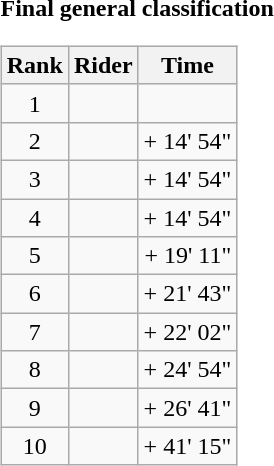<table>
<tr>
<td><strong>Final general classification</strong><br><table class="wikitable">
<tr>
<th scope="col">Rank</th>
<th scope="col">Rider</th>
<th scope="col">Time</th>
</tr>
<tr>
<td style="text-align:center;">1</td>
<td></td>
<td style="text-align:right;"></td>
</tr>
<tr>
<td style="text-align:center;">2</td>
<td></td>
<td style="text-align:right;">+ 14' 54"</td>
</tr>
<tr>
<td style="text-align:center;">3</td>
<td></td>
<td style="text-align:right;">+ 14' 54"</td>
</tr>
<tr>
<td style="text-align:center;">4</td>
<td></td>
<td style="text-align:right;">+ 14' 54"</td>
</tr>
<tr>
<td style="text-align:center;">5</td>
<td></td>
<td style="text-align:right;">+ 19' 11"</td>
</tr>
<tr>
<td style="text-align:center;">6</td>
<td></td>
<td style="text-align:right;">+ 21' 43"</td>
</tr>
<tr>
<td style="text-align:center;">7</td>
<td></td>
<td style="text-align:right;">+ 22' 02"</td>
</tr>
<tr>
<td style="text-align:center;">8</td>
<td></td>
<td style="text-align:right;">+ 24' 54"</td>
</tr>
<tr>
<td style="text-align:center;">9</td>
<td></td>
<td style="text-align:right;">+ 26' 41"</td>
</tr>
<tr>
<td style="text-align:center;">10</td>
<td></td>
<td style="text-align:right;">+ 41' 15"</td>
</tr>
</table>
</td>
</tr>
</table>
